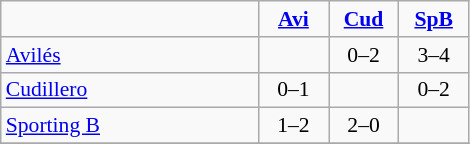<table style="font-size: 90%; text-align: center" class="wikitable">
<tr>
<td width=165></td>
<td align="center" width=40><strong><a href='#'>Avi</a></strong></td>
<td width=40><strong><a href='#'>Cud</a></strong></td>
<td width=40><strong><a href='#'>SpB</a></strong></td>
</tr>
<tr>
<td align=left><a href='#'>Avilés</a></td>
<td></td>
<td> 0–2</td>
<td> 3–4</td>
</tr>
<tr>
<td align=left><a href='#'>Cudillero</a></td>
<td> 0–1</td>
<td></td>
<td> 0–2</td>
</tr>
<tr>
<td align=left><a href='#'>Sporting B</a></td>
<td> 1–2</td>
<td> 2–0</td>
<td></td>
</tr>
<tr>
</tr>
</table>
